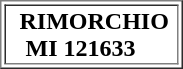<table border=1>
<tr>
<td>  <span><strong>RIMORCHIO</strong></span> <br>   <span><strong>MI 121633</strong></span>  </td>
</tr>
</table>
